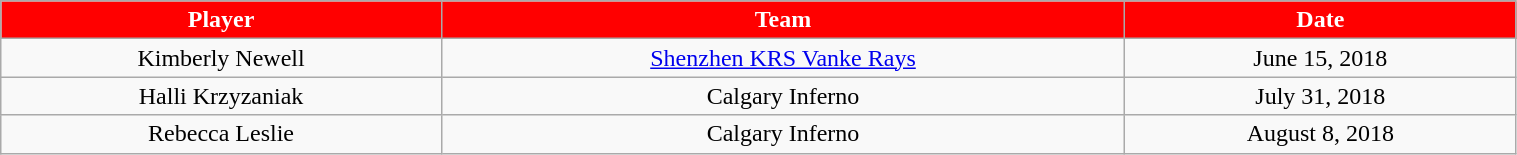<table class="wikitable" style="width:80%;">
<tr style="text-align:center; background:red; color:#fff;">
<td><strong>Player</strong></td>
<td><strong>Team</strong></td>
<td><strong>Date</strong></td>
</tr>
<tr style="text-align:center;" bgcolor="">
<td>Kimberly Newell</td>
<td><a href='#'>Shenzhen KRS Vanke Rays</a></td>
<td>June 15, 2018</td>
</tr>
<tr style="text-align:center;" bgcolor="">
<td>Halli Krzyzaniak</td>
<td>Calgary Inferno</td>
<td>July 31, 2018</td>
</tr>
<tr style="text-align:center;" bgcolor="">
<td>Rebecca Leslie</td>
<td>Calgary Inferno</td>
<td>August 8, 2018</td>
</tr>
</table>
